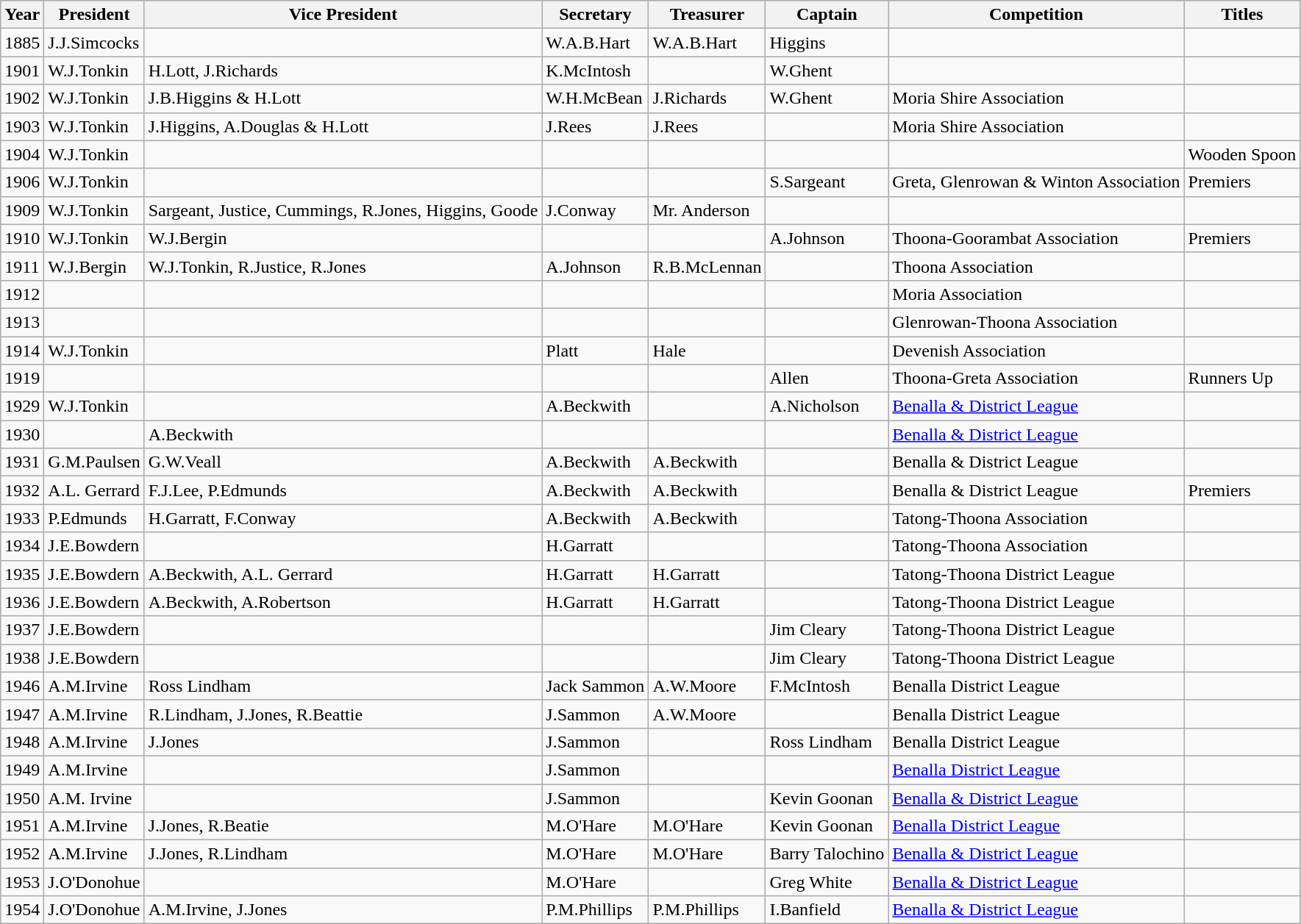<table class="wikitable">
<tr>
<th>Year</th>
<th>President</th>
<th>Vice President</th>
<th>Secretary</th>
<th>Treasurer</th>
<th>Captain</th>
<th>Competition</th>
<th>Titles</th>
</tr>
<tr>
<td>1885</td>
<td>J.J.Simcocks</td>
<td></td>
<td>W.A.B.Hart</td>
<td>W.A.B.Hart</td>
<td>Higgins</td>
<td></td>
<td></td>
</tr>
<tr>
<td>1901</td>
<td>W.J.Tonkin</td>
<td>H.Lott, J.Richards</td>
<td>K.McIntosh</td>
<td></td>
<td>W.Ghent</td>
<td></td>
<td></td>
</tr>
<tr>
<td>1902</td>
<td>W.J.Tonkin</td>
<td>J.B.Higgins & H.Lott</td>
<td>W.H.McBean</td>
<td>J.Richards</td>
<td>W.Ghent</td>
<td>Moria Shire Association</td>
<td></td>
</tr>
<tr>
<td>1903</td>
<td>W.J.Tonkin</td>
<td>J.Higgins, A.Douglas & H.Lott</td>
<td>J.Rees</td>
<td>J.Rees</td>
<td></td>
<td>Moria Shire Association</td>
<td></td>
</tr>
<tr>
<td>1904</td>
<td>W.J.Tonkin</td>
<td></td>
<td></td>
<td></td>
<td></td>
<td></td>
<td>Wooden Spoon</td>
</tr>
<tr>
<td>1906</td>
<td>W.J.Tonkin</td>
<td></td>
<td></td>
<td></td>
<td>S.Sargeant</td>
<td>Greta, Glenrowan & Winton Association</td>
<td>Premiers</td>
</tr>
<tr>
<td>1909</td>
<td>W.J.Tonkin</td>
<td>Sargeant, Justice, Cummings, R.Jones, Higgins, Goode</td>
<td>J.Conway</td>
<td>Mr. Anderson</td>
<td></td>
<td></td>
<td></td>
</tr>
<tr>
<td>1910</td>
<td>W.J.Tonkin</td>
<td>W.J.Bergin</td>
<td></td>
<td></td>
<td>A.Johnson</td>
<td>Thoona-Goorambat Association</td>
<td>Premiers</td>
</tr>
<tr>
<td>1911</td>
<td>W.J.Bergin</td>
<td>W.J.Tonkin, R.Justice, R.Jones</td>
<td>A.Johnson</td>
<td>R.B.McLennan</td>
<td></td>
<td>Thoona Association</td>
<td></td>
</tr>
<tr>
<td>1912</td>
<td></td>
<td></td>
<td></td>
<td></td>
<td></td>
<td>Moria Association</td>
<td></td>
</tr>
<tr>
<td>1913</td>
<td></td>
<td></td>
<td></td>
<td></td>
<td></td>
<td>Glenrowan-Thoona Association</td>
<td></td>
</tr>
<tr>
<td>1914</td>
<td>W.J.Tonkin</td>
<td></td>
<td>Platt</td>
<td>Hale</td>
<td></td>
<td>Devenish Association</td>
<td></td>
</tr>
<tr>
<td>1919</td>
<td></td>
<td></td>
<td></td>
<td></td>
<td>Allen</td>
<td>Thoona-Greta Association</td>
<td>Runners Up</td>
</tr>
<tr>
<td>1929</td>
<td>W.J.Tonkin</td>
<td></td>
<td>A.Beckwith</td>
<td></td>
<td>A.Nicholson</td>
<td><a href='#'>Benalla & District League</a></td>
<td></td>
</tr>
<tr>
<td>1930</td>
<td></td>
<td>A.Beckwith</td>
<td></td>
<td></td>
<td></td>
<td><a href='#'>Benalla & District League</a></td>
<td></td>
</tr>
<tr>
<td>1931</td>
<td>G.M.Paulsen</td>
<td>G.W.Veall</td>
<td>A.Beckwith</td>
<td>A.Beckwith</td>
<td></td>
<td>Benalla & District League</td>
<td></td>
</tr>
<tr>
<td>1932</td>
<td>A.L. Gerrard</td>
<td>F.J.Lee, P.Edmunds</td>
<td>A.Beckwith</td>
<td>A.Beckwith</td>
<td></td>
<td>Benalla & District League</td>
<td>Premiers</td>
</tr>
<tr>
<td>1933</td>
<td>P.Edmunds</td>
<td>H.Garratt, F.Conway</td>
<td>A.Beckwith</td>
<td>A.Beckwith</td>
<td></td>
<td>Tatong-Thoona Association</td>
<td></td>
</tr>
<tr>
<td>1934</td>
<td>J.E.Bowdern</td>
<td></td>
<td>H.Garratt</td>
<td></td>
<td></td>
<td>Tatong-Thoona Association</td>
<td></td>
</tr>
<tr>
<td>1935</td>
<td>J.E.Bowdern</td>
<td>A.Beckwith, A.L. Gerrard</td>
<td>H.Garratt</td>
<td>H.Garratt</td>
<td></td>
<td>Tatong-Thoona District League</td>
<td></td>
</tr>
<tr>
<td>1936</td>
<td>J.E.Bowdern</td>
<td>A.Beckwith, A.Robertson</td>
<td>H.Garratt</td>
<td>H.Garratt</td>
<td></td>
<td>Tatong-Thoona District League</td>
<td></td>
</tr>
<tr>
<td>1937</td>
<td>J.E.Bowdern</td>
<td></td>
<td></td>
<td></td>
<td>Jim Cleary</td>
<td>Tatong-Thoona District League</td>
<td></td>
</tr>
<tr>
<td>1938</td>
<td>J.E.Bowdern</td>
<td></td>
<td></td>
<td></td>
<td>Jim Cleary</td>
<td>Tatong-Thoona District League</td>
<td></td>
</tr>
<tr>
<td>1946</td>
<td>A.M.Irvine</td>
<td>Ross Lindham</td>
<td>Jack Sammon</td>
<td>A.W.Moore</td>
<td>F.McIntosh</td>
<td>Benalla District League</td>
<td></td>
</tr>
<tr>
<td>1947</td>
<td>A.M.Irvine</td>
<td>R.Lindham, J.Jones, R.Beattie</td>
<td>J.Sammon</td>
<td>A.W.Moore</td>
<td></td>
<td>Benalla District League</td>
<td></td>
</tr>
<tr>
<td>1948</td>
<td>A.M.Irvine</td>
<td>J.Jones</td>
<td>J.Sammon</td>
<td></td>
<td>Ross Lindham</td>
<td>Benalla District League</td>
<td></td>
</tr>
<tr>
<td>1949</td>
<td>A.M.Irvine</td>
<td></td>
<td>J.Sammon</td>
<td></td>
<td></td>
<td><a href='#'>Benalla District League</a></td>
<td></td>
</tr>
<tr>
<td>1950</td>
<td>A.M. Irvine</td>
<td></td>
<td>J.Sammon</td>
<td></td>
<td>Kevin Goonan</td>
<td><a href='#'>Benalla & District League</a></td>
<td></td>
</tr>
<tr>
<td>1951</td>
<td>A.M.Irvine</td>
<td>J.Jones, R.Beatie</td>
<td>M.O'Hare</td>
<td>M.O'Hare</td>
<td>Kevin Goonan</td>
<td><a href='#'>Benalla District League</a></td>
<td></td>
</tr>
<tr>
<td>1952</td>
<td>A.M.Irvine</td>
<td>J.Jones, R.Lindham</td>
<td>M.O'Hare</td>
<td>M.O'Hare</td>
<td>Barry Talochino</td>
<td><a href='#'>Benalla & District League</a></td>
<td></td>
</tr>
<tr>
<td>1953</td>
<td>J.O'Donohue</td>
<td></td>
<td>M.O'Hare</td>
<td></td>
<td>Greg White</td>
<td><a href='#'>Benalla & District League</a></td>
<td></td>
</tr>
<tr>
<td>1954</td>
<td>J.O'Donohue</td>
<td>A.M.Irvine, J.Jones</td>
<td>P.M.Phillips</td>
<td>P.M.Phillips</td>
<td>I.Banfield</td>
<td><a href='#'>Benalla & District League</a></td>
<td></td>
</tr>
</table>
